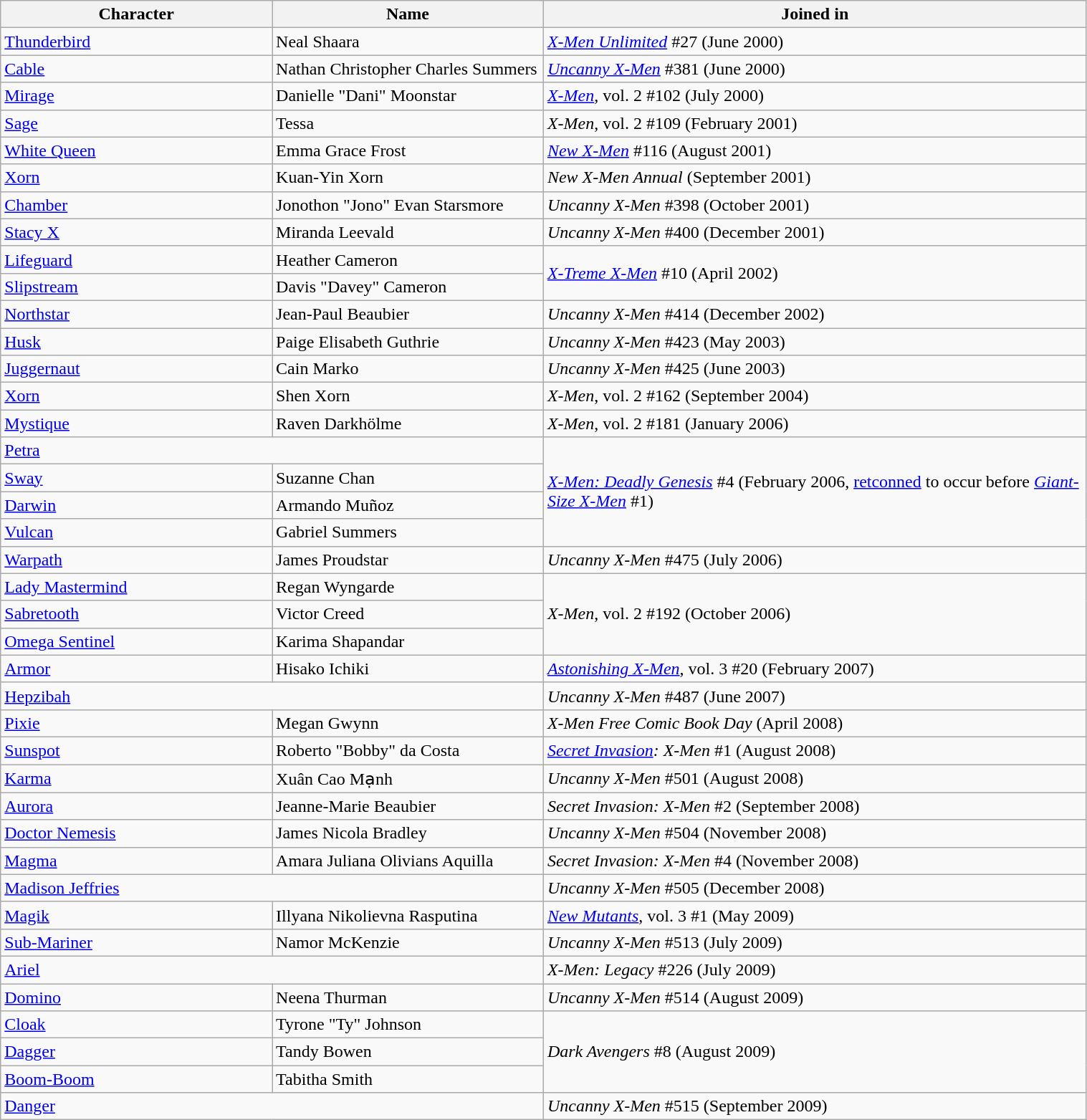<table class="wikitable sortable" style="width:80%;">
<tr>
<th style="width:20%;">Character</th>
<th style="width:20%;">Name</th>
<th style="width:40%;">Joined in</th>
</tr>
<tr>
<td><a href='#'>Thunderbird</a></td>
<td>Neal Shaara</td>
<td><em><a href='#'>X-Men Unlimited</a></em> #27 (June 2000)</td>
</tr>
<tr>
<td><a href='#'>Cable</a></td>
<td>Nathan Christopher Charles Summers</td>
<td><em><a href='#'>Uncanny X-Men</a></em> #381 (June 2000)</td>
</tr>
<tr>
<td><a href='#'>Mirage</a></td>
<td>Danielle "Dani" Moonstar</td>
<td><em><a href='#'>X-Men</a></em>, vol. 2 #102 (July 2000)</td>
</tr>
<tr>
<td><a href='#'>Sage</a></td>
<td>Tessa</td>
<td><em>X-Men</em>, vol. 2 #109 (February 2001)</td>
</tr>
<tr>
<td><a href='#'>White Queen</a></td>
<td>Emma Grace Frost</td>
<td><em><a href='#'>New X-Men</a></em> #116 (August 2001)</td>
</tr>
<tr>
<td><a href='#'>Xorn</a></td>
<td>Kuan-Yin Xorn</td>
<td><em>New X-Men Annual</em> (September 2001)</td>
</tr>
<tr>
<td><a href='#'>Chamber</a></td>
<td>Jonothon "Jono" Evan Starsmore</td>
<td><em>Uncanny X-Men</em> #398 (October 2001)</td>
</tr>
<tr>
<td><a href='#'>Stacy X</a></td>
<td>Miranda Leevald</td>
<td><em>Uncanny X-Men</em> #400 (December 2001)</td>
</tr>
<tr>
<td><a href='#'>Lifeguard</a></td>
<td>Heather Cameron</td>
<td rowspan=2><em><a href='#'>X-Treme X-Men</a></em> #10 (April 2002)</td>
</tr>
<tr>
<td><a href='#'>Slipstream</a></td>
<td>Davis "Davey" Cameron</td>
</tr>
<tr>
<td><a href='#'>Northstar</a></td>
<td>Jean-Paul Beaubier</td>
<td><em>Uncanny X-Men</em> #414 (December 2002)</td>
</tr>
<tr>
<td><a href='#'>Husk</a></td>
<td>Paige Elisabeth Guthrie</td>
<td><em>Uncanny X-Men</em> #423 (May 2003)</td>
</tr>
<tr>
<td><a href='#'>Juggernaut</a></td>
<td>Cain Marko</td>
<td><em>Uncanny X-Men</em> #425 (June 2003)</td>
</tr>
<tr>
<td><a href='#'>Xorn</a></td>
<td>Shen Xorn</td>
<td><em>X-Men</em>, vol. 2 #162 (September 2004)</td>
</tr>
<tr>
<td><a href='#'>Mystique</a></td>
<td>Raven Darkhölme</td>
<td><em>X-Men</em>, vol. 2 #181 (January 2006)</td>
</tr>
<tr>
<td colspan=2><a href='#'>Petra</a></td>
<td rowspan=4><em><a href='#'>X-Men: Deadly Genesis</a></em> #4 (February 2006, <a href='#'>retconned</a> to occur before <em><a href='#'>Giant-Size X-Men</a></em> #1)</td>
</tr>
<tr>
<td><a href='#'>Sway</a></td>
<td>Suzanne Chan</td>
</tr>
<tr>
<td><a href='#'>Darwin</a></td>
<td>Armando Muñoz</td>
</tr>
<tr>
<td><a href='#'>Vulcan</a></td>
<td>Gabriel Summers</td>
</tr>
<tr>
<td><a href='#'>Warpath</a></td>
<td>James Proudstar</td>
<td><em>Uncanny X-Men</em> #475 (July 2006)</td>
</tr>
<tr>
<td><a href='#'>Lady Mastermind</a></td>
<td>Regan Wyngarde</td>
<td rowspan=3><em>X-Men</em>, vol. 2 #192 (October 2006)</td>
</tr>
<tr>
<td><a href='#'>Sabretooth</a></td>
<td>Victor Creed</td>
</tr>
<tr>
<td><a href='#'>Omega Sentinel</a></td>
<td>Karima Shapandar</td>
</tr>
<tr>
<td><a href='#'>Armor</a></td>
<td>Hisako Ichiki</td>
<td><em><a href='#'>Astonishing X-Men</a></em>, vol. 3 #20 (February 2007)</td>
</tr>
<tr>
<td colspan=2><a href='#'>Hepzibah</a></td>
<td><em>Uncanny X-Men</em> #487 (June 2007)</td>
</tr>
<tr>
<td><a href='#'>Pixie</a></td>
<td>Megan Gwynn</td>
<td><em>X-Men Free Comic Book Day</em> (April 2008)</td>
</tr>
<tr>
<td><a href='#'>Sunspot</a></td>
<td>Roberto "Bobby" da Costa</td>
<td><em><a href='#'>Secret Invasion</a>: X-Men</em> #1 (August 2008)</td>
</tr>
<tr>
<td><a href='#'>Karma</a></td>
<td>Xuân Cao Mạnh</td>
<td><em>Uncanny X-Men</em> #501 (August 2008)</td>
</tr>
<tr>
<td><a href='#'>Aurora</a></td>
<td>Jeanne-Marie Beaubier</td>
<td><em>Secret Invasion: X-Men</em> #2 (September 2008)</td>
</tr>
<tr>
<td><a href='#'>Doctor Nemesis</a></td>
<td>James Nicola Bradley</td>
<td><em>Uncanny X-Men</em> #504 (November 2008)</td>
</tr>
<tr>
<td><a href='#'>Magma</a></td>
<td>Amara Juliana Olivians Aquilla</td>
<td><em>Secret Invasion: X-Men</em> #4 (November 2008)</td>
</tr>
<tr>
<td colspan=2><a href='#'>Madison Jeffries</a></td>
<td><em>Uncanny X-Men</em> #505 (December 2008)</td>
</tr>
<tr>
<td><a href='#'>Magik</a></td>
<td>Illyana Nikolievna Rasputina</td>
<td><em><a href='#'>New Mutants</a></em>, vol. 3 #1 (May 2009)</td>
</tr>
<tr>
<td><a href='#'>Sub-Mariner</a></td>
<td>Namor McKenzie</td>
<td><em>Uncanny X-Men</em> #513 (July 2009)</td>
</tr>
<tr>
<td colspan=2><a href='#'>Ariel</a></td>
<td><em>X-Men: Legacy</em> #226 (July 2009)</td>
</tr>
<tr>
<td><a href='#'>Domino</a></td>
<td>Neena Thurman</td>
<td><em>Uncanny X-Men</em> #514 (August 2009)</td>
</tr>
<tr>
<td><a href='#'>Cloak</a></td>
<td>Tyrone "Ty" Johnson</td>
<td rowspan=3><em>Dark Avengers</em> #8 (August 2009)</td>
</tr>
<tr>
<td><a href='#'>Dagger</a></td>
<td>Tandy Bowen</td>
</tr>
<tr>
<td><a href='#'>Boom-Boom</a></td>
<td>Tabitha Smith</td>
</tr>
<tr>
<td colspan=2><a href='#'>Danger</a></td>
<td><em>Uncanny X-Men</em> #515 (September 2009)</td>
</tr>
</table>
